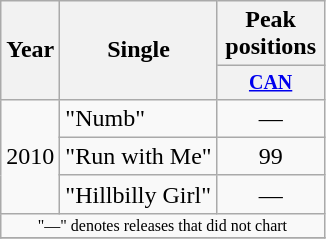<table class="wikitable" style="text-align:center;">
<tr>
<th rowspan="2">Year</th>
<th rowspan="2">Single</th>
<th>Peak positions</th>
</tr>
<tr style="font-size:smaller;">
<th width="65"><a href='#'>CAN</a></th>
</tr>
<tr>
<td rowspan="3">2010</td>
<td align="left">"Numb"</td>
<td>—</td>
</tr>
<tr>
<td align="left">"Run with Me"</td>
<td>99</td>
</tr>
<tr>
<td align="left">"Hillbilly Girl"</td>
<td>—</td>
</tr>
<tr>
<td colspan="3" style="font-size:8pt">"—" denotes releases that did not chart</td>
</tr>
<tr>
</tr>
</table>
